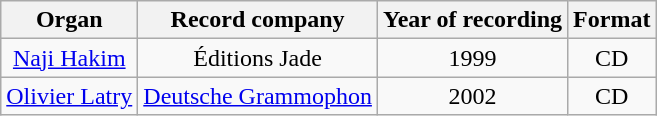<table class="wikitable">
<tr>
<th align="center">Organ</th>
<th align="center">Record company</th>
<th align="center">Year of recording</th>
<th align="center">Format</th>
</tr>
<tr>
<td align="center"><a href='#'>Naji Hakim</a></td>
<td align="center">Éditions Jade</td>
<td align="center">1999</td>
<td align="center">CD</td>
</tr>
<tr>
<td align="center"><a href='#'>Olivier Latry</a></td>
<td align="center"><a href='#'>Deutsche Grammophon</a></td>
<td align="center">2002</td>
<td align="center">CD</td>
</tr>
</table>
